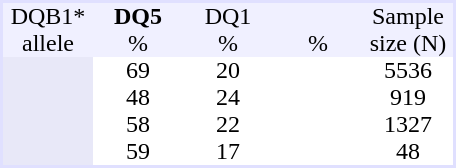<table border="0" align="left" cellspacing="0" cellpadding="0" style="text-align:center; background:#ffffff; margin-right: 2em; border:2px #e0e0ff solid;">
<tr style="background:#f0f0ff">
<td style="width:60px">DQB1*</td>
<td style="width:60px"><strong>DQ5</strong></td>
<td style="width:60px">DQ1</td>
<td style="width:60px"></td>
<td style="width:60px">Sample</td>
</tr>
<tr style="background:#f0f0ff">
<td>allele</td>
<td>%</td>
<td>%</td>
<td>%</td>
<td>size (N)</td>
</tr>
<tr>
<td style="background:#e8e8f8"></td>
<td>69</td>
<td>20</td>
<td></td>
<td>5536</td>
</tr>
<tr>
<td style="background:#e8e8f8"></td>
<td>48</td>
<td>24</td>
<td></td>
<td>919</td>
</tr>
<tr>
<td style="background:#e8e8f8"></td>
<td>58</td>
<td>22</td>
<td></td>
<td>1327</td>
</tr>
<tr>
<td style="background:#e8e8f8"></td>
<td>59</td>
<td>17</td>
<td></td>
<td>48</td>
</tr>
<tr>
</tr>
<tr>
<td colspan = 5 style="font-size:smaller"></td>
</tr>
</table>
